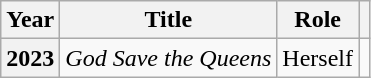<table class="wikitable sortable plainrowheaders" style="text-align:center;">
<tr>
<th scope="col">Year</th>
<th scope="col">Title</th>
<th scope="col">Role</th>
<th style="text-align: center;" class="unsortable"></th>
</tr>
<tr>
<th scope="row">2023</th>
<td scope="row"><em>God Save the Queens</em> </td>
<td>Herself</td>
<td style="text-align:center;"></td>
</tr>
</table>
